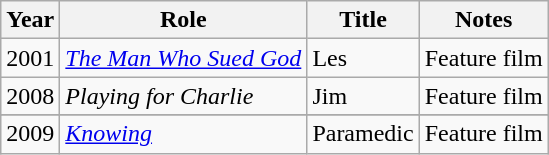<table class="wikitable">
<tr>
<th>Year</th>
<th>Role</th>
<th>Title</th>
<th>Notes</th>
</tr>
<tr>
<td>2001</td>
<td><em><a href='#'>The Man Who Sued God</a></em></td>
<td>Les</td>
<td>Feature film</td>
</tr>
<tr>
<td>2008</td>
<td><em>Playing for Charlie</em></td>
<td>Jim</td>
<td>Feature film</td>
</tr>
<tr>
</tr>
<tr>
<td>2009</td>
<td><em><a href='#'>Knowing</a></em></td>
<td>Paramedic</td>
<td>Feature film</td>
</tr>
</table>
